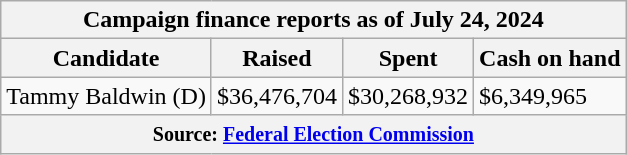<table class="wikitable sortable">
<tr>
<th colspan=4>Campaign finance reports as of July 24, 2024</th>
</tr>
<tr style="text-align:center;">
<th>Candidate</th>
<th>Raised</th>
<th>Spent</th>
<th>Cash on hand</th>
</tr>
<tr>
<td>Tammy Baldwin (D)</td>
<td>$36,476,704</td>
<td>$30,268,932</td>
<td>$6,349,965</td>
</tr>
<tr>
<th colspan="4"><small>Source: <a href='#'>Federal Election Commission</a></small></th>
</tr>
</table>
